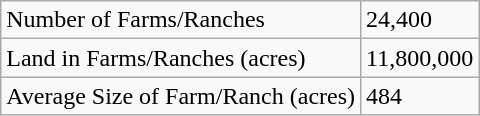<table class="wikitable">
<tr>
<td>Number of Farms/Ranches</td>
<td>24,400</td>
</tr>
<tr>
<td>Land in Farms/Ranches (acres)</td>
<td>11,800,000</td>
</tr>
<tr>
<td>Average Size of Farm/Ranch (acres)</td>
<td>484</td>
</tr>
</table>
